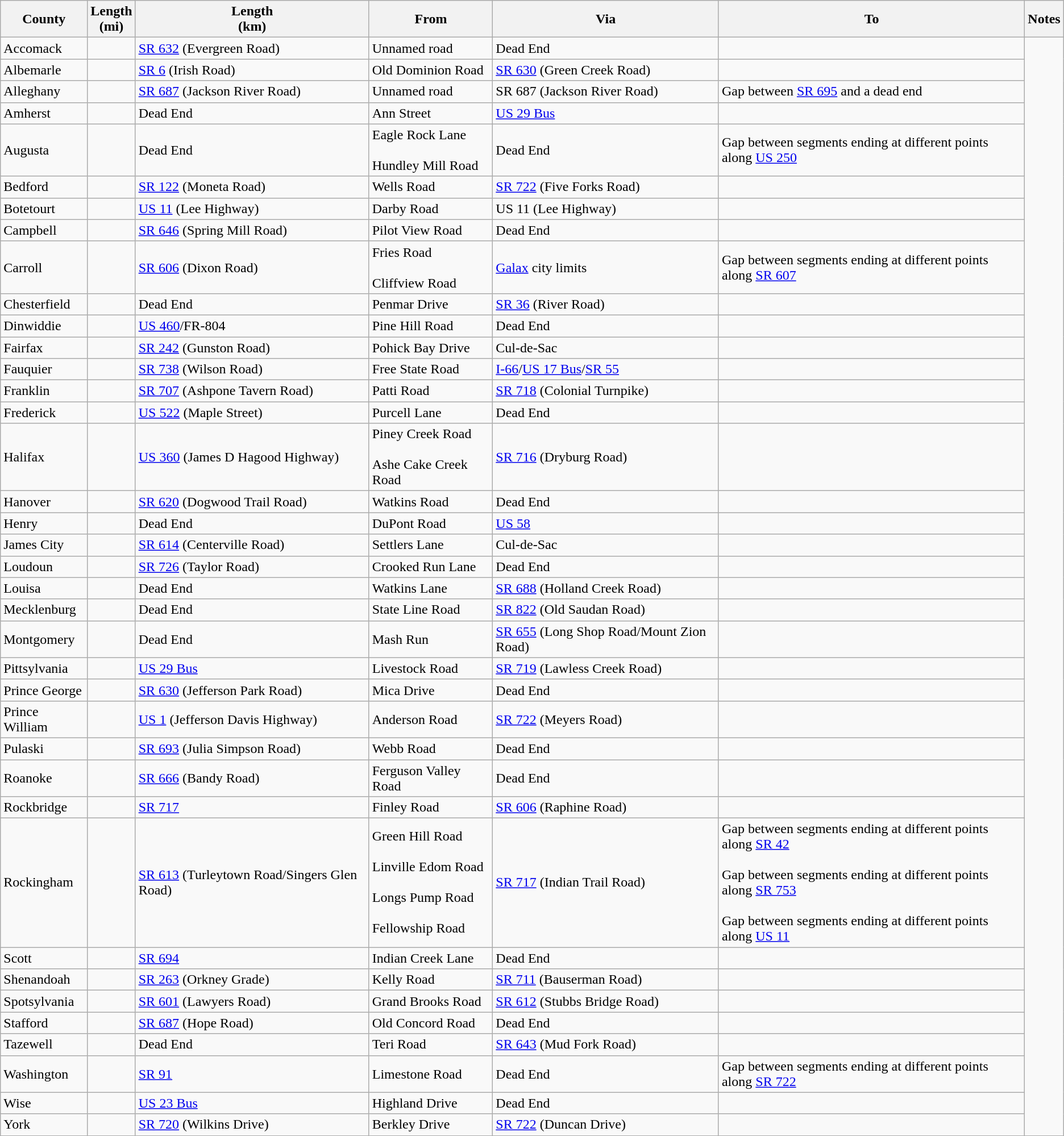<table class="wikitable sortable">
<tr>
<th>County</th>
<th>Length<br>(mi)</th>
<th>Length<br>(km)</th>
<th class="unsortable">From</th>
<th class="unsortable">Via</th>
<th class="unsortable">To</th>
<th class="unsortable">Notes</th>
</tr>
<tr>
<td id="Accomack">Accomack</td>
<td></td>
<td><a href='#'>SR 632</a> (Evergreen Road)</td>
<td>Unnamed road</td>
<td>Dead End</td>
<td></td>
</tr>
<tr>
<td id="Albemarle">Albemarle</td>
<td></td>
<td><a href='#'>SR 6</a> (Irish Road)</td>
<td>Old Dominion Road</td>
<td><a href='#'>SR 630</a> (Green Creek Road)</td>
<td></td>
</tr>
<tr>
<td id="Alleghany">Alleghany</td>
<td></td>
<td><a href='#'>SR 687</a> (Jackson River Road)</td>
<td>Unnamed road</td>
<td>SR 687 (Jackson River Road)</td>
<td>Gap between <a href='#'>SR 695</a> and a dead end<br></td>
</tr>
<tr>
<td id="Amherst">Amherst</td>
<td></td>
<td>Dead End</td>
<td>Ann Street</td>
<td><a href='#'>US 29 Bus</a></td>
<td><br>
</td>
</tr>
<tr>
<td id="Augusta">Augusta</td>
<td></td>
<td>Dead End</td>
<td>Eagle Rock Lane<br><br>Hundley Mill Road</td>
<td>Dead End</td>
<td>Gap between segments ending at different points along <a href='#'>US 250</a><br></td>
</tr>
<tr>
<td id="Bedford">Bedford</td>
<td></td>
<td><a href='#'>SR 122</a> (Moneta Road)</td>
<td>Wells Road</td>
<td><a href='#'>SR 722</a> (Five Forks Road)</td>
<td><br></td>
</tr>
<tr>
<td id="Botetourt">Botetourt</td>
<td></td>
<td><a href='#'>US 11</a> (Lee Highway)</td>
<td>Darby Road</td>
<td>US 11 (Lee Highway)</td>
<td><br>

</td>
</tr>
<tr>
<td id="Campbell">Campbell</td>
<td></td>
<td><a href='#'>SR 646</a> (Spring Mill Road)</td>
<td>Pilot View Road</td>
<td>Dead End</td>
<td><br></td>
</tr>
<tr>
<td id="Carroll">Carroll</td>
<td></td>
<td><a href='#'>SR 606</a> (Dixon Road)</td>
<td>Fries Road<br><br>Cliffview Road</td>
<td><a href='#'>Galax</a> city limits</td>
<td>Gap between segments ending at different points along <a href='#'>SR 607</a><br>
</td>
</tr>
<tr>
<td id="Chesterfield">Chesterfield</td>
<td></td>
<td>Dead End</td>
<td>Penmar Drive</td>
<td><a href='#'>SR 36</a> (River Road)</td>
<td><br>



</td>
</tr>
<tr>
<td id="Dinwiddie">Dinwiddie</td>
<td></td>
<td><a href='#'>US 460</a>/FR-804</td>
<td>Pine Hill Road</td>
<td>Dead End</td>
<td><br></td>
</tr>
<tr>
<td id="Fairfax">Fairfax</td>
<td></td>
<td><a href='#'>SR 242</a> (Gunston Road)</td>
<td>Pohick Bay Drive</td>
<td>Cul-de-Sac</td>
<td></td>
</tr>
<tr>
<td id="Fauquier">Fauquier</td>
<td></td>
<td><a href='#'>SR 738</a> (Wilson Road)</td>
<td>Free State Road</td>
<td><a href='#'>I-66</a>/<a href='#'>US 17 Bus</a>/<a href='#'>SR 55</a></td>
<td><br>
</td>
</tr>
<tr>
<td id="Franklin">Franklin</td>
<td></td>
<td><a href='#'>SR 707</a> (Ashpone Tavern Road)</td>
<td>Patti Road</td>
<td><a href='#'>SR 718</a> (Colonial Turnpike)</td>
<td></td>
</tr>
<tr>
<td id="Frederick">Frederick</td>
<td></td>
<td><a href='#'>US 522</a> (Maple Street)</td>
<td>Purcell Lane</td>
<td>Dead End</td>
<td><br>




</td>
</tr>
<tr>
<td id="Halifax">Halifax</td>
<td></td>
<td><a href='#'>US 360</a> (James D Hagood Highway)</td>
<td>Piney Creek Road<br><br>Ashe Cake Creek Road</td>
<td><a href='#'>SR 716</a> (Dryburg Road)</td>
<td></td>
</tr>
<tr>
<td id="Hanover">Hanover</td>
<td></td>
<td><a href='#'>SR 620</a> (Dogwood Trail Road)</td>
<td>Watkins Road</td>
<td>Dead End</td>
<td><br></td>
</tr>
<tr>
<td id="Henry">Henry</td>
<td></td>
<td>Dead End</td>
<td>DuPont Road</td>
<td><a href='#'>US 58</a></td>
<td><br>
</td>
</tr>
<tr>
<td id="James City">James City</td>
<td></td>
<td><a href='#'>SR 614</a> (Centerville Road)</td>
<td>Settlers Lane</td>
<td>Cul-de-Sac</td>
<td><br>



</td>
</tr>
<tr>
<td id="Loudoun">Loudoun</td>
<td></td>
<td><a href='#'>SR 726</a> (Taylor Road)</td>
<td>Crooked Run Lane</td>
<td>Dead End</td>
<td></td>
</tr>
<tr>
<td id="Louisa">Louisa</td>
<td></td>
<td>Dead End</td>
<td>Watkins Lane</td>
<td><a href='#'>SR 688</a> (Holland Creek Road)</td>
<td><br>

</td>
</tr>
<tr>
<td id="Mecklenburg">Mecklenburg</td>
<td></td>
<td>Dead End</td>
<td>State Line Road</td>
<td><a href='#'>SR 822</a> (Old Saudan Road)</td>
<td><br></td>
</tr>
<tr>
<td id="Montgomery">Montgomery</td>
<td></td>
<td>Dead End</td>
<td>Mash Run</td>
<td><a href='#'>SR 655</a> (Long Shop Road/Mount Zion Road)</td>
<td><br>






</td>
</tr>
<tr>
<td id="Pittsylvania">Pittsylvania</td>
<td></td>
<td><a href='#'>US 29 Bus</a></td>
<td>Livestock Road</td>
<td><a href='#'>SR 719</a> (Lawless Creek Road)</td>
<td><br>
</td>
</tr>
<tr>
<td id="Prince George">Prince George</td>
<td></td>
<td><a href='#'>SR 630</a> (Jefferson Park Road)</td>
<td>Mica Drive</td>
<td>Dead End</td>
<td></td>
</tr>
<tr>
<td id="Prince William">Prince William</td>
<td></td>
<td><a href='#'>US 1</a> (Jefferson Davis Highway)</td>
<td>Anderson Road</td>
<td><a href='#'>SR 722</a> (Meyers Road)</td>
<td></td>
</tr>
<tr>
<td id="Pulaski">Pulaski</td>
<td></td>
<td><a href='#'>SR 693</a> (Julia Simpson Road)</td>
<td>Webb Road</td>
<td>Dead End</td>
<td><br>
</td>
</tr>
<tr>
<td id="Roanoke">Roanoke</td>
<td></td>
<td><a href='#'>SR 666</a> (Bandy Road)</td>
<td>Ferguson Valley Road</td>
<td>Dead End</td>
<td></td>
</tr>
<tr>
<td id="Rockbridge">Rockbridge</td>
<td></td>
<td><a href='#'>SR 717</a></td>
<td>Finley Road</td>
<td><a href='#'>SR 606</a> (Raphine Road)</td>
<td></td>
</tr>
<tr>
<td id="Rockingham">Rockingham</td>
<td></td>
<td><a href='#'>SR 613</a> (Turleytown Road/Singers Glen Road)</td>
<td>Green Hill Road<br><br>Linville Edom Road<br><br>Longs Pump Road<br><br>Fellowship Road</td>
<td><a href='#'>SR 717</a> (Indian Trail Road)</td>
<td>Gap between segments ending at different points along <a href='#'>SR 42</a><br><br>Gap between segments ending at different points along <a href='#'>SR 753</a><br><br>Gap between segments ending at different points along <a href='#'>US 11</a><br></td>
</tr>
<tr>
<td id="Scott">Scott</td>
<td></td>
<td><a href='#'>SR 694</a></td>
<td>Indian Creek Lane</td>
<td>Dead End</td>
<td></td>
</tr>
<tr>
<td id="Shenandoah">Shenandoah</td>
<td></td>
<td><a href='#'>SR 263</a> (Orkney Grade)</td>
<td>Kelly Road</td>
<td><a href='#'>SR 711</a> (Bauserman Road)</td>
<td><br>
</td>
</tr>
<tr>
<td id="Spotsylvania">Spotsylvania</td>
<td></td>
<td><a href='#'>SR 601</a> (Lawyers Road)</td>
<td>Grand Brooks Road</td>
<td><a href='#'>SR 612</a> (Stubbs Bridge Road)</td>
<td></td>
</tr>
<tr>
<td id="Stafford">Stafford</td>
<td></td>
<td><a href='#'>SR 687</a> (Hope Road)</td>
<td>Old Concord Road</td>
<td>Dead End</td>
<td><br>
</td>
</tr>
<tr>
<td id="Tazewell">Tazewell</td>
<td></td>
<td>Dead End</td>
<td>Teri Road</td>
<td><a href='#'>SR 643</a> (Mud Fork Road)</td>
<td><br></td>
</tr>
<tr>
<td id="Washington">Washington</td>
<td></td>
<td><a href='#'>SR 91</a></td>
<td>Limestone Road</td>
<td>Dead End</td>
<td>Gap between segments ending at different points along <a href='#'>SR 722</a><br></td>
</tr>
<tr>
<td id="Wise">Wise</td>
<td></td>
<td><a href='#'>US 23 Bus</a></td>
<td>Highland Drive</td>
<td>Dead End</td>
<td><br></td>
</tr>
<tr>
<td id="York">York</td>
<td></td>
<td><a href='#'>SR 720</a> (Wilkins Drive)</td>
<td>Berkley Drive</td>
<td><a href='#'>SR 722</a> (Duncan Drive)</td>
<td></td>
</tr>
</table>
